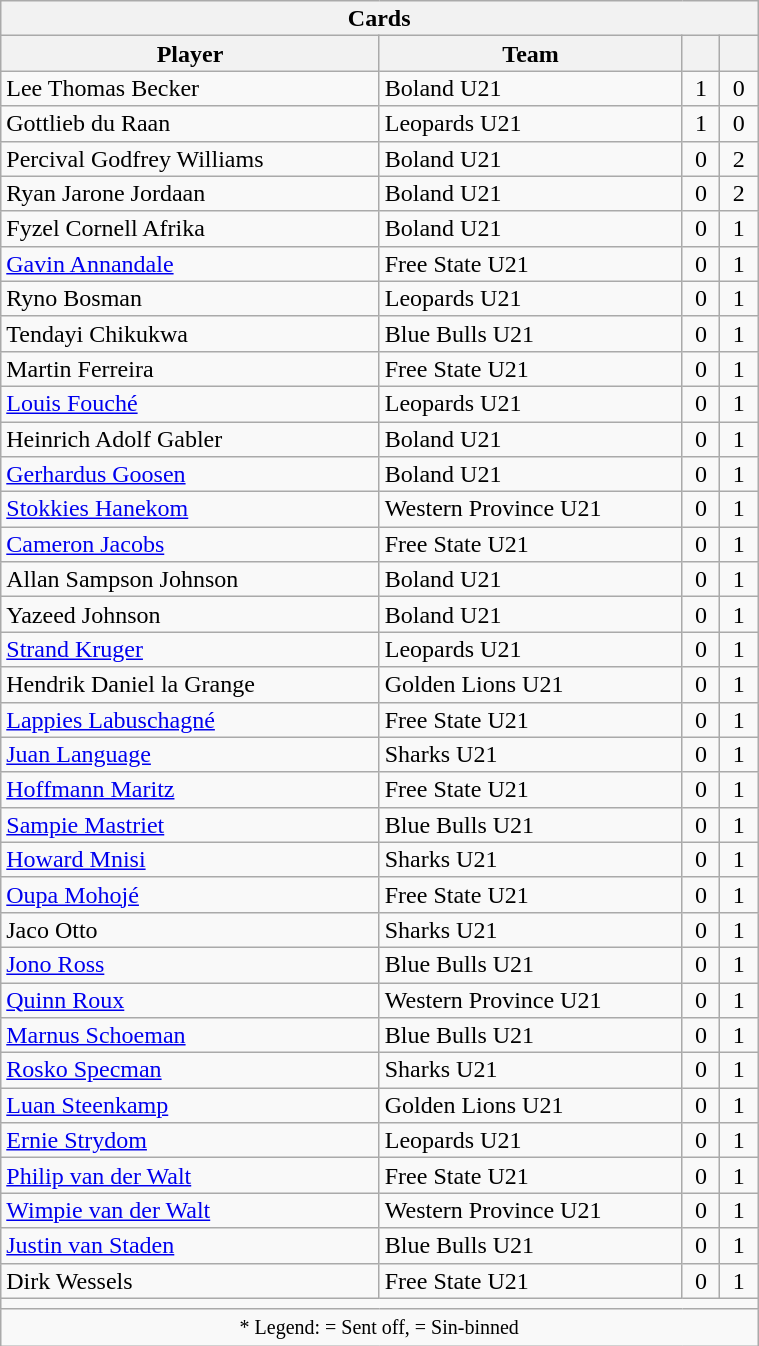<table class="wikitable sortable collapsible collapsed" style="text-align:center; line-height:100%; font-size:100%; width:40%;">
<tr>
<th colspan=4>Cards</th>
</tr>
<tr>
<th style="width:50%;">Player</th>
<th style="width:40%;">Team</th>
<th style="width:5%;"></th>
<th style="width:5%;"><br></th>
</tr>
<tr>
<td style="text-align:left;">Lee Thomas Becker</td>
<td style="text-align:left;">Boland U21</td>
<td>1</td>
<td>0</td>
</tr>
<tr>
<td style="text-align:left;">Gottlieb du Raan</td>
<td style="text-align:left;">Leopards U21</td>
<td>1</td>
<td>0</td>
</tr>
<tr>
<td style="text-align:left;">Percival Godfrey Williams</td>
<td style="text-align:left;">Boland U21</td>
<td>0</td>
<td>2</td>
</tr>
<tr>
<td style="text-align:left;">Ryan Jarone Jordaan</td>
<td style="text-align:left;">Boland U21</td>
<td>0</td>
<td>2</td>
</tr>
<tr>
<td style="text-align:left;">Fyzel Cornell Afrika</td>
<td style="text-align:left;">Boland U21</td>
<td>0</td>
<td>1</td>
</tr>
<tr>
<td style="text-align:left;"><a href='#'>Gavin Annandale</a></td>
<td style="text-align:left;">Free State U21</td>
<td>0</td>
<td>1</td>
</tr>
<tr>
<td style="text-align:left;">Ryno Bosman</td>
<td style="text-align:left;">Leopards U21</td>
<td>0</td>
<td>1</td>
</tr>
<tr>
<td style="text-align:left;">Tendayi Chikukwa</td>
<td style="text-align:left;">Blue Bulls U21</td>
<td>0</td>
<td>1</td>
</tr>
<tr>
<td style="text-align:left;">Martin Ferreira</td>
<td style="text-align:left;">Free State U21</td>
<td>0</td>
<td>1</td>
</tr>
<tr>
<td style="text-align:left;"><a href='#'>Louis Fouché</a></td>
<td style="text-align:left;">Leopards U21</td>
<td>0</td>
<td>1</td>
</tr>
<tr>
<td style="text-align:left;">Heinrich Adolf Gabler</td>
<td style="text-align:left;">Boland U21</td>
<td>0</td>
<td>1</td>
</tr>
<tr>
<td style="text-align:left;"><a href='#'>Gerhardus Goosen</a></td>
<td style="text-align:left;">Boland U21</td>
<td>0</td>
<td>1</td>
</tr>
<tr>
<td style="text-align:left;"><a href='#'>Stokkies Hanekom</a></td>
<td style="text-align:left;">Western Province U21</td>
<td>0</td>
<td>1</td>
</tr>
<tr>
<td style="text-align:left;"><a href='#'>Cameron Jacobs</a></td>
<td style="text-align:left;">Free State U21</td>
<td>0</td>
<td>1</td>
</tr>
<tr>
<td style="text-align:left;">Allan Sampson Johnson</td>
<td style="text-align:left;">Boland U21</td>
<td>0</td>
<td>1</td>
</tr>
<tr>
<td style="text-align:left;">Yazeed Johnson</td>
<td style="text-align:left;">Boland U21</td>
<td>0</td>
<td>1</td>
</tr>
<tr>
<td style="text-align:left;"><a href='#'>Strand Kruger</a></td>
<td style="text-align:left;">Leopards U21</td>
<td>0</td>
<td>1</td>
</tr>
<tr>
<td style="text-align:left;">Hendrik Daniel la Grange</td>
<td style="text-align:left;">Golden Lions U21</td>
<td>0</td>
<td>1</td>
</tr>
<tr>
<td style="text-align:left;"><a href='#'>Lappies Labuschagné</a></td>
<td style="text-align:left;">Free State U21</td>
<td>0</td>
<td>1</td>
</tr>
<tr>
<td style="text-align:left;"><a href='#'>Juan Language</a></td>
<td style="text-align:left;">Sharks U21</td>
<td>0</td>
<td>1</td>
</tr>
<tr>
<td style="text-align:left;"><a href='#'>Hoffmann Maritz</a></td>
<td style="text-align:left;">Free State U21</td>
<td>0</td>
<td>1</td>
</tr>
<tr>
<td style="text-align:left;"><a href='#'>Sampie Mastriet</a></td>
<td style="text-align:left;">Blue Bulls U21</td>
<td>0</td>
<td>1</td>
</tr>
<tr>
<td style="text-align:left;"><a href='#'>Howard Mnisi</a></td>
<td style="text-align:left;">Sharks U21</td>
<td>0</td>
<td>1</td>
</tr>
<tr>
<td style="text-align:left;"><a href='#'>Oupa Mohojé</a></td>
<td style="text-align:left;">Free State U21</td>
<td>0</td>
<td>1</td>
</tr>
<tr>
<td style="text-align:left;">Jaco Otto</td>
<td style="text-align:left;">Sharks U21</td>
<td>0</td>
<td>1</td>
</tr>
<tr>
<td style="text-align:left;"><a href='#'>Jono Ross</a></td>
<td style="text-align:left;">Blue Bulls U21</td>
<td>0</td>
<td>1</td>
</tr>
<tr>
<td style="text-align:left;"><a href='#'>Quinn Roux</a></td>
<td style="text-align:left;">Western Province U21</td>
<td>0</td>
<td>1</td>
</tr>
<tr>
<td style="text-align:left;"><a href='#'>Marnus Schoeman</a></td>
<td style="text-align:left;">Blue Bulls U21</td>
<td>0</td>
<td>1</td>
</tr>
<tr>
<td style="text-align:left;"><a href='#'>Rosko Specman</a></td>
<td style="text-align:left;">Sharks U21</td>
<td>0</td>
<td>1</td>
</tr>
<tr>
<td style="text-align:left;"><a href='#'>Luan Steenkamp</a></td>
<td style="text-align:left;">Golden Lions U21</td>
<td>0</td>
<td>1</td>
</tr>
<tr>
<td style="text-align:left;"><a href='#'>Ernie Strydom</a></td>
<td style="text-align:left;">Leopards U21</td>
<td>0</td>
<td>1</td>
</tr>
<tr>
<td style="text-align:left;"><a href='#'>Philip van der Walt</a></td>
<td style="text-align:left;">Free State U21</td>
<td>0</td>
<td>1</td>
</tr>
<tr>
<td style="text-align:left;"><a href='#'>Wimpie van der Walt</a></td>
<td style="text-align:left;">Western Province U21</td>
<td>0</td>
<td>1</td>
</tr>
<tr>
<td style="text-align:left;"><a href='#'>Justin van Staden</a></td>
<td style="text-align:left;">Blue Bulls U21</td>
<td>0</td>
<td>1</td>
</tr>
<tr>
<td style="text-align:left;">Dirk Wessels</td>
<td style="text-align:left;">Free State U21</td>
<td>0</td>
<td>1</td>
</tr>
<tr>
<td colspan="4"></td>
</tr>
<tr>
<td colspan="4"><small>* Legend:  = Sent off,  = Sin-binned</small></td>
</tr>
</table>
